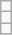<table class="wikitable">
<tr>
<td></td>
</tr>
<tr>
<td></td>
</tr>
<tr>
<td></td>
</tr>
</table>
